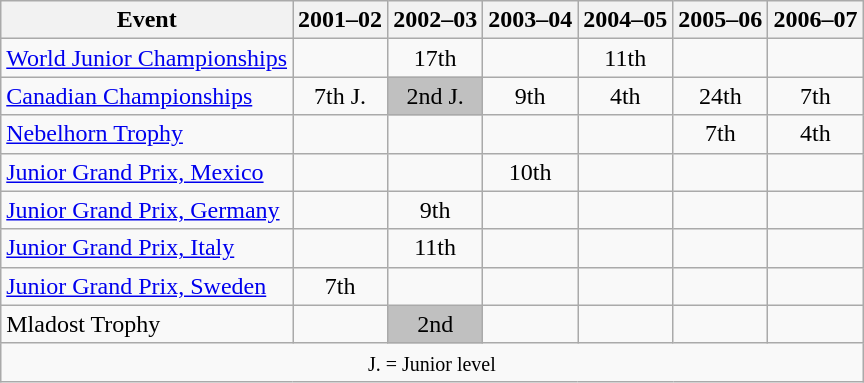<table class="wikitable" style="text-align:center">
<tr>
<th>Event</th>
<th>2001–02</th>
<th>2002–03</th>
<th>2003–04</th>
<th>2004–05</th>
<th>2005–06</th>
<th>2006–07</th>
</tr>
<tr>
<td align=left><a href='#'>World Junior Championships</a></td>
<td></td>
<td>17th</td>
<td></td>
<td>11th</td>
<td></td>
<td></td>
</tr>
<tr>
<td align=left><a href='#'>Canadian Championships</a></td>
<td>7th J.</td>
<td bgcolor=silver>2nd J.</td>
<td>9th</td>
<td>4th</td>
<td>24th</td>
<td>7th</td>
</tr>
<tr>
<td align=left><a href='#'>Nebelhorn Trophy</a></td>
<td></td>
<td></td>
<td></td>
<td></td>
<td>7th</td>
<td>4th</td>
</tr>
<tr>
<td align=left><a href='#'>Junior Grand Prix, Mexico</a></td>
<td></td>
<td></td>
<td>10th</td>
<td></td>
<td></td>
<td></td>
</tr>
<tr>
<td align=left><a href='#'>Junior Grand Prix, Germany</a></td>
<td></td>
<td>9th</td>
<td></td>
<td></td>
<td></td>
<td></td>
</tr>
<tr>
<td align=left><a href='#'>Junior Grand Prix, Italy</a></td>
<td></td>
<td>11th</td>
<td></td>
<td></td>
<td></td>
<td></td>
</tr>
<tr>
<td align=left><a href='#'>Junior Grand Prix, Sweden</a></td>
<td>7th</td>
<td></td>
<td></td>
<td></td>
<td></td>
<td></td>
</tr>
<tr>
<td align=left>Mladost Trophy</td>
<td></td>
<td bgcolor=silver>2nd</td>
<td></td>
<td></td>
<td></td>
<td></td>
</tr>
<tr>
<td colspan="7" align="center"><small> J. = Junior level </small></td>
</tr>
</table>
